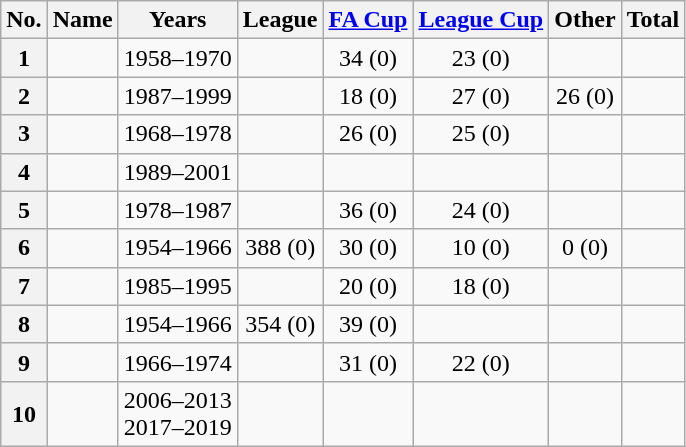<table class="wikitable sortable plainrowheaders" style="text-align: center;">
<tr>
<th scope="col">No.</th>
<th scope="col">Name</th>
<th scope="col">Years</th>
<th scope="col">League</th>
<th scope="col"><a href='#'>FA Cup</a></th>
<th scope="col"><a href='#'>League Cup</a></th>
<th scope="col">Other</th>
<th scope="col">Total</th>
</tr>
<tr>
<th scope="row" style="text-align: center;">1</th>
<td align="left"></td>
<td>1958–1970</td>
<td></td>
<td>34 (0)</td>
<td>23 (0)</td>
<td></td>
<td></td>
</tr>
<tr>
<th scope="row" style="text-align: center;">2</th>
<td align="left"></td>
<td>1987–1999</td>
<td></td>
<td>18 (0)</td>
<td>27 (0)</td>
<td>26 (0)</td>
<td></td>
</tr>
<tr>
<th scope="row" style="text-align: center;">3</th>
<td align="left"></td>
<td>1968–1978</td>
<td></td>
<td>26 (0)</td>
<td>25 (0)</td>
<td></td>
<td></td>
</tr>
<tr>
<th scope="row" style="text-align: center;">4</th>
<td align="left"></td>
<td>1989–2001</td>
<td></td>
<td></td>
<td></td>
<td></td>
<td></td>
</tr>
<tr>
<th scope="row" style="text-align: center;">5</th>
<td align="left"></td>
<td>1978–1987</td>
<td></td>
<td>36 (0)</td>
<td>24 (0)</td>
<td></td>
<td></td>
</tr>
<tr>
<th scope="row" style="text-align: center;">6</th>
<td align="left"></td>
<td>1954–1966</td>
<td>388 (0)</td>
<td>30 (0)</td>
<td>10 (0)</td>
<td>0 (0)</td>
<td></td>
</tr>
<tr>
<th scope="row" style="text-align: center;">7</th>
<td align="left"></td>
<td>1985–1995</td>
<td></td>
<td>20 (0)</td>
<td>18 (0)</td>
<td></td>
<td></td>
</tr>
<tr>
<th scope="row" style="text-align: center;">8</th>
<td align="left"></td>
<td>1954–1966</td>
<td>354 (0)</td>
<td>39 (0)</td>
<td></td>
<td></td>
<td></td>
</tr>
<tr>
<th scope="row" style="text-align: center;">9</th>
<td align="left"></td>
<td>1966–1974</td>
<td></td>
<td>31 (0)</td>
<td>22 (0)</td>
<td></td>
<td></td>
</tr>
<tr>
<th scope="row" style="text-align: center;">10</th>
<td align="left"></td>
<td>2006–2013<br>2017–2019</td>
<td></td>
<td></td>
<td></td>
<td></td>
<td></td>
</tr>
</table>
